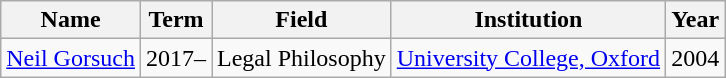<table class="wikitable sortable">
<tr>
<th>Name</th>
<th>Term</th>
<th>Field</th>
<th>Institution</th>
<th>Year</th>
</tr>
<tr>
<td><a href='#'>Neil Gorsuch</a></td>
<td>2017–</td>
<td>Legal Philosophy</td>
<td><a href='#'>University College, Oxford</a></td>
<td>2004</td>
</tr>
</table>
